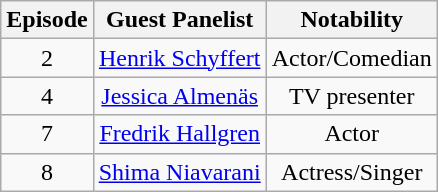<table class="wikitable" style="text-align:center;">
<tr>
<th>Episode</th>
<th>Guest Panelist</th>
<th>Notability</th>
</tr>
<tr>
<td>2</td>
<td><a href='#'>Henrik Schyffert</a></td>
<td>Actor/Comedian</td>
</tr>
<tr>
<td>4</td>
<td><a href='#'>Jessica Almenäs</a></td>
<td>TV presenter</td>
</tr>
<tr>
<td>7</td>
<td><a href='#'>Fredrik Hallgren</a></td>
<td>Actor</td>
</tr>
<tr>
<td>8</td>
<td><a href='#'>Shima Niavarani</a></td>
<td>Actress/Singer</td>
</tr>
</table>
